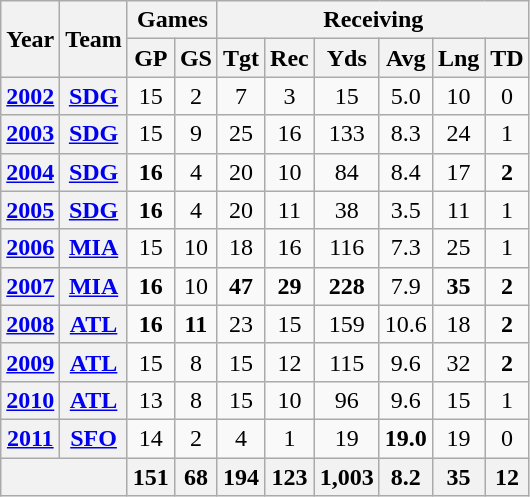<table class="wikitable" style="text-align:center">
<tr>
<th rowspan="2">Year</th>
<th rowspan="2">Team</th>
<th colspan="2">Games</th>
<th colspan="6">Receiving</th>
</tr>
<tr>
<th>GP</th>
<th>GS</th>
<th>Tgt</th>
<th>Rec</th>
<th>Yds</th>
<th>Avg</th>
<th>Lng</th>
<th>TD</th>
</tr>
<tr>
<th><a href='#'>2002</a></th>
<th><a href='#'>SDG</a></th>
<td>15</td>
<td>2</td>
<td>7</td>
<td>3</td>
<td>15</td>
<td>5.0</td>
<td>10</td>
<td>0</td>
</tr>
<tr>
<th><a href='#'>2003</a></th>
<th><a href='#'>SDG</a></th>
<td>15</td>
<td>9</td>
<td>25</td>
<td>16</td>
<td>133</td>
<td>8.3</td>
<td>24</td>
<td>1</td>
</tr>
<tr>
<th><a href='#'>2004</a></th>
<th><a href='#'>SDG</a></th>
<td><strong>16</strong></td>
<td>4</td>
<td>20</td>
<td>10</td>
<td>84</td>
<td>8.4</td>
<td>17</td>
<td><strong>2</strong></td>
</tr>
<tr>
<th><a href='#'>2005</a></th>
<th><a href='#'>SDG</a></th>
<td><strong>16</strong></td>
<td>4</td>
<td>20</td>
<td>11</td>
<td>38</td>
<td>3.5</td>
<td>11</td>
<td>1</td>
</tr>
<tr>
<th><a href='#'>2006</a></th>
<th><a href='#'>MIA</a></th>
<td>15</td>
<td>10</td>
<td>18</td>
<td>16</td>
<td>116</td>
<td>7.3</td>
<td>25</td>
<td>1</td>
</tr>
<tr>
<th><a href='#'>2007</a></th>
<th><a href='#'>MIA</a></th>
<td><strong>16</strong></td>
<td>10</td>
<td><strong>47</strong></td>
<td><strong>29</strong></td>
<td><strong>228</strong></td>
<td>7.9</td>
<td><strong>35</strong></td>
<td><strong>2</strong></td>
</tr>
<tr>
<th><a href='#'>2008</a></th>
<th><a href='#'>ATL</a></th>
<td><strong>16</strong></td>
<td><strong>11</strong></td>
<td>23</td>
<td>15</td>
<td>159</td>
<td>10.6</td>
<td>18</td>
<td><strong>2</strong></td>
</tr>
<tr>
<th><a href='#'>2009</a></th>
<th><a href='#'>ATL</a></th>
<td>15</td>
<td>8</td>
<td>15</td>
<td>12</td>
<td>115</td>
<td>9.6</td>
<td>32</td>
<td><strong>2</strong></td>
</tr>
<tr>
<th><a href='#'>2010</a></th>
<th><a href='#'>ATL</a></th>
<td>13</td>
<td>8</td>
<td>15</td>
<td>10</td>
<td>96</td>
<td>9.6</td>
<td>15</td>
<td>1</td>
</tr>
<tr>
<th><a href='#'>2011</a></th>
<th><a href='#'>SFO</a></th>
<td>14</td>
<td>2</td>
<td>4</td>
<td>1</td>
<td>19</td>
<td><strong>19.0</strong></td>
<td>19</td>
<td>0</td>
</tr>
<tr>
<th colspan="2"></th>
<th>151</th>
<th>68</th>
<th>194</th>
<th>123</th>
<th>1,003</th>
<th>8.2</th>
<th>35</th>
<th>12</th>
</tr>
</table>
